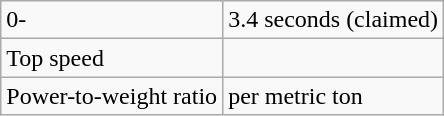<table class="wikitable">
<tr>
<td>0-</td>
<td>3.4 seconds (claimed)</td>
</tr>
<tr>
<td>Top speed</td>
<td></td>
</tr>
<tr>
<td>Power-to-weight ratio</td>
<td> per metric ton</td>
</tr>
</table>
